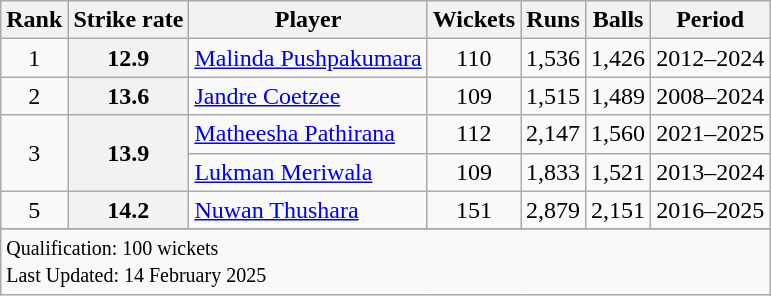<table class="wikitable sortable">
<tr>
<th scope=col>Rank</th>
<th scope=col>Strike rate</th>
<th scope=col>Player</th>
<th scope=col>Wickets</th>
<th scope=col>Runs</th>
<th scope=col>Balls</th>
<th scope=col>Period</th>
</tr>
<tr>
<td align=center>1</td>
<th>12.9</th>
<td> <a href='#'>Malinda Pushpakumara</a></td>
<td align=center>110</td>
<td>1,536</td>
<td>1,426</td>
<td>2012–2024</td>
</tr>
<tr>
<td align=center>2</td>
<th>13.6</th>
<td align=left> <a href='#'>Jandre Coetzee</a></td>
<td align=center>109</td>
<td>1,515</td>
<td>1,489</td>
<td>2008–2024</td>
</tr>
<tr>
<td align=center rowspan=2>3</td>
<th rowspan=2>13.9</th>
<td> <a href='#'>Matheesha Pathirana</a></td>
<td align=center>112</td>
<td>2,147</td>
<td>1,560</td>
<td>2021–2025</td>
</tr>
<tr>
<td align=left> <a href='#'>Lukman Meriwala</a></td>
<td align=center>109</td>
<td>1,833</td>
<td>1,521</td>
<td>2013–2024</td>
</tr>
<tr>
<td align=center>5</td>
<th>14.2</th>
<td> <a href='#'>Nuwan Thushara</a></td>
<td align=center>151</td>
<td>2,879</td>
<td>2,151</td>
<td>2016–2025</td>
</tr>
<tr>
</tr>
<tr class=sortbottom>
<td colspan=7><small>Qualification: 100 wickets<br>Last Updated: 14 February 2025</small></td>
</tr>
</table>
